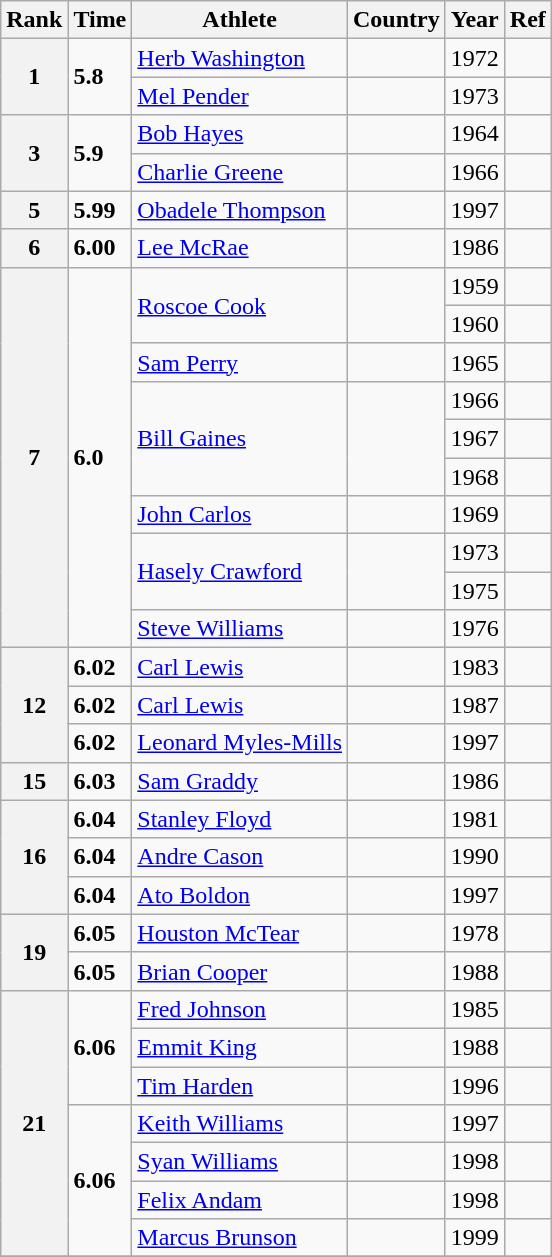<table class="wikitable">
<tr>
<th>Rank</th>
<th>Time</th>
<th>Athlete</th>
<th>Country</th>
<th>Year</th>
<th>Ref</th>
</tr>
<tr>
<th rowspan="2">1</th>
<td rowspan="2"><strong>5.8</strong> </td>
<td><a href='#'>Herb Washington</a></td>
<td></td>
<td>1972</td>
<td></td>
</tr>
<tr>
<td><a href='#'>Mel Pender</a></td>
<td></td>
<td>1973</td>
<td></td>
</tr>
<tr>
<th rowspan="2">3</th>
<td rowspan="2"><strong>5.9</strong> </td>
<td><a href='#'>Bob Hayes</a></td>
<td></td>
<td>1964</td>
<td></td>
</tr>
<tr>
<td><a href='#'>Charlie Greene</a></td>
<td></td>
<td>1966</td>
<td></td>
</tr>
<tr>
<th>5</th>
<td><strong>5.99</strong>  </td>
<td><a href='#'>Obadele Thompson</a></td>
<td></td>
<td>1997</td>
<td></td>
</tr>
<tr>
<th>6</th>
<td><strong>6.00</strong> </td>
<td><a href='#'>Lee McRae</a></td>
<td></td>
<td>1986</td>
<td></td>
</tr>
<tr>
<th rowspan="10">7</th>
<td rowspan="10"><strong>6.0</strong> </td>
<td rowspan="2"><a href='#'>Roscoe Cook</a></td>
<td rowspan="2"></td>
<td>1959</td>
<td></td>
</tr>
<tr>
<td>1960</td>
<td></td>
</tr>
<tr>
<td><a href='#'>Sam Perry</a></td>
<td></td>
<td>1965</td>
<td></td>
</tr>
<tr>
<td rowspan="3"><a href='#'>Bill Gaines</a></td>
<td rowspan="3"></td>
<td>1966</td>
<td></td>
</tr>
<tr>
<td>1967</td>
<td></td>
</tr>
<tr>
<td>1968</td>
<td></td>
</tr>
<tr>
<td><a href='#'>John Carlos</a></td>
<td></td>
<td>1969</td>
<td></td>
</tr>
<tr>
<td rowspan="2"><a href='#'>Hasely Crawford</a></td>
<td rowspan="2"></td>
<td>1973</td>
<td></td>
</tr>
<tr>
<td>1975</td>
<td></td>
</tr>
<tr>
<td><a href='#'>Steve Williams</a></td>
<td></td>
<td>1976</td>
<td></td>
</tr>
<tr>
<th rowspan="3">12</th>
<td><strong>6.02</strong></td>
<td><a href='#'>Carl Lewis</a></td>
<td></td>
<td>1983</td>
<td></td>
</tr>
<tr>
<td><strong>6.02</strong> </td>
<td><a href='#'>Carl Lewis</a></td>
<td></td>
<td>1987</td>
<td></td>
</tr>
<tr>
<td><strong>6.02</strong>  </td>
<td><a href='#'>Leonard Myles-Mills</a></td>
<td></td>
<td>1997</td>
<td></td>
</tr>
<tr>
<th>15</th>
<td><strong>6.03</strong> </td>
<td><a href='#'>Sam Graddy</a></td>
<td></td>
<td>1986</td>
<td></td>
</tr>
<tr>
<th rowspan="3">16</th>
<td><strong>6.04</strong></td>
<td><a href='#'>Stanley Floyd</a></td>
<td></td>
<td>1981</td>
<td></td>
</tr>
<tr>
<td><strong>6.04</strong></td>
<td><a href='#'>Andre Cason</a></td>
<td></td>
<td>1990</td>
<td></td>
</tr>
<tr>
<td><strong>6.04</strong>  </td>
<td><a href='#'>Ato Boldon</a></td>
<td></td>
<td>1997</td>
<td></td>
</tr>
<tr>
<th rowspan="2">19</th>
<td><strong>6.05</strong></td>
<td><a href='#'>Houston McTear</a></td>
<td></td>
<td>1978</td>
<td></td>
</tr>
<tr>
<td><strong>6.05</strong> </td>
<td><a href='#'>Brian Cooper</a></td>
<td></td>
<td>1988</td>
<td></td>
</tr>
<tr>
<th rowspan="7">21</th>
<td rowspan="3"><strong>6.06</strong> </td>
<td><a href='#'>Fred Johnson</a></td>
<td></td>
<td>1985</td>
<td></td>
</tr>
<tr>
<td><a href='#'>Emmit King</a></td>
<td></td>
<td>1988</td>
<td></td>
</tr>
<tr>
<td><a href='#'>Tim Harden</a></td>
<td></td>
<td>1996</td>
<td></td>
</tr>
<tr>
<td rowspan="4"><strong>6.06</strong>  </td>
<td><a href='#'>Keith Williams</a></td>
<td></td>
<td>1997</td>
<td></td>
</tr>
<tr>
<td><a href='#'>Syan Williams</a></td>
<td></td>
<td>1998</td>
<td></td>
</tr>
<tr>
<td><a href='#'>Felix Andam</a></td>
<td></td>
<td>1998</td>
<td></td>
</tr>
<tr>
<td><a href='#'>Marcus Brunson</a></td>
<td></td>
<td>1999</td>
<td></td>
</tr>
<tr>
</tr>
</table>
